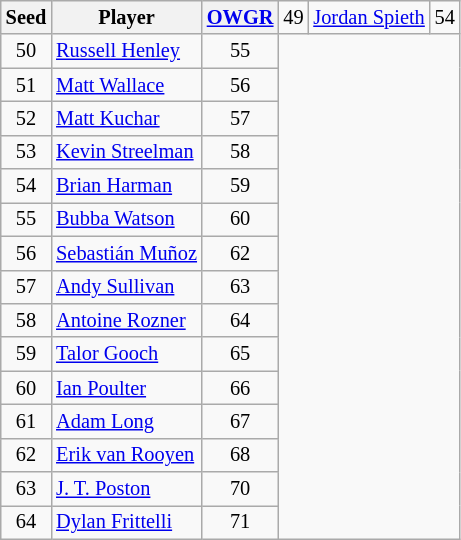<table class=wikitable style=font-size:85%;text-align:center>
<tr>
<th>Seed</th>
<th>Player</th>
<th><a href='#'>OWGR</a></th>
<td>49</td>
<td style="text-align:left;"> <a href='#'>Jordan Spieth</a></td>
<td>54</td>
</tr>
<tr>
<td>50</td>
<td style="text-align:left;"> <a href='#'>Russell Henley</a></td>
<td>55</td>
</tr>
<tr>
<td>51</td>
<td style="text-align:left;"> <a href='#'>Matt Wallace</a></td>
<td>56</td>
</tr>
<tr>
<td>52</td>
<td style="text-align:left;"> <a href='#'>Matt Kuchar</a></td>
<td>57</td>
</tr>
<tr>
<td>53</td>
<td style="text-align:left;"> <a href='#'>Kevin Streelman</a></td>
<td>58</td>
</tr>
<tr>
<td>54</td>
<td style="text-align:left;"> <a href='#'>Brian Harman</a></td>
<td>59</td>
</tr>
<tr>
<td>55</td>
<td style="text-align:left;"> <a href='#'>Bubba Watson</a></td>
<td>60</td>
</tr>
<tr>
<td>56</td>
<td style="text-align:left;"> <a href='#'>Sebastián Muñoz</a></td>
<td>62</td>
</tr>
<tr>
<td>57</td>
<td style="text-align:left;"> <a href='#'>Andy Sullivan</a></td>
<td>63</td>
</tr>
<tr>
<td>58</td>
<td style="text-align:left;"> <a href='#'>Antoine Rozner</a></td>
<td>64</td>
</tr>
<tr>
<td>59</td>
<td style="text-align:left;"> <a href='#'>Talor Gooch</a></td>
<td>65</td>
</tr>
<tr>
<td>60</td>
<td style="text-align:left;"> <a href='#'>Ian Poulter</a></td>
<td>66</td>
</tr>
<tr>
<td>61</td>
<td style="text-align:left;"> <a href='#'>Adam Long</a></td>
<td>67</td>
</tr>
<tr>
<td>62</td>
<td style="text-align:left;"> <a href='#'>Erik van Rooyen</a></td>
<td>68</td>
</tr>
<tr>
<td>63</td>
<td style="text-align:left;"> <a href='#'>J. T. Poston</a></td>
<td>70</td>
</tr>
<tr>
<td>64</td>
<td style="text-align:left;"> <a href='#'>Dylan Frittelli</a></td>
<td>71</td>
</tr>
</table>
